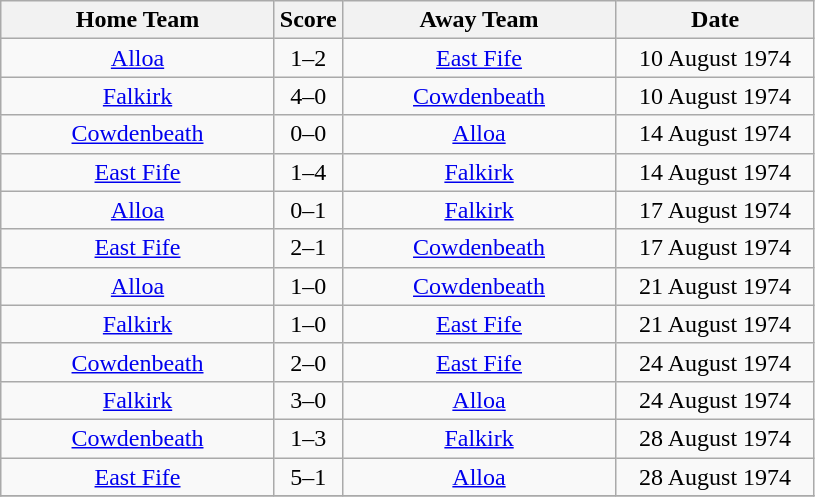<table class="wikitable" style="text-align:center;">
<tr>
<th width=175>Home Team</th>
<th width=20>Score</th>
<th width=175>Away Team</th>
<th width= 125>Date</th>
</tr>
<tr>
<td><a href='#'>Alloa</a></td>
<td>1–2</td>
<td><a href='#'>East Fife</a></td>
<td>10 August 1974</td>
</tr>
<tr>
<td><a href='#'>Falkirk</a></td>
<td>4–0</td>
<td><a href='#'>Cowdenbeath</a></td>
<td>10 August 1974</td>
</tr>
<tr>
<td><a href='#'>Cowdenbeath</a></td>
<td>0–0</td>
<td><a href='#'>Alloa</a></td>
<td>14 August 1974</td>
</tr>
<tr>
<td><a href='#'>East Fife</a></td>
<td>1–4</td>
<td><a href='#'>Falkirk</a></td>
<td>14 August 1974</td>
</tr>
<tr>
<td><a href='#'>Alloa</a></td>
<td>0–1</td>
<td><a href='#'>Falkirk</a></td>
<td>17 August 1974</td>
</tr>
<tr>
<td><a href='#'>East Fife</a></td>
<td>2–1</td>
<td><a href='#'>Cowdenbeath</a></td>
<td>17 August 1974</td>
</tr>
<tr>
<td><a href='#'>Alloa</a></td>
<td>1–0</td>
<td><a href='#'>Cowdenbeath</a></td>
<td>21 August 1974</td>
</tr>
<tr>
<td><a href='#'>Falkirk</a></td>
<td>1–0</td>
<td><a href='#'>East Fife</a></td>
<td>21 August 1974</td>
</tr>
<tr>
<td><a href='#'>Cowdenbeath</a></td>
<td>2–0</td>
<td><a href='#'>East Fife</a></td>
<td>24 August 1974</td>
</tr>
<tr>
<td><a href='#'>Falkirk</a></td>
<td>3–0</td>
<td><a href='#'>Alloa</a></td>
<td>24 August 1974</td>
</tr>
<tr>
<td><a href='#'>Cowdenbeath</a></td>
<td>1–3</td>
<td><a href='#'>Falkirk</a></td>
<td>28 August 1974</td>
</tr>
<tr>
<td><a href='#'>East Fife</a></td>
<td>5–1</td>
<td><a href='#'>Alloa</a></td>
<td>28 August 1974</td>
</tr>
<tr>
</tr>
</table>
